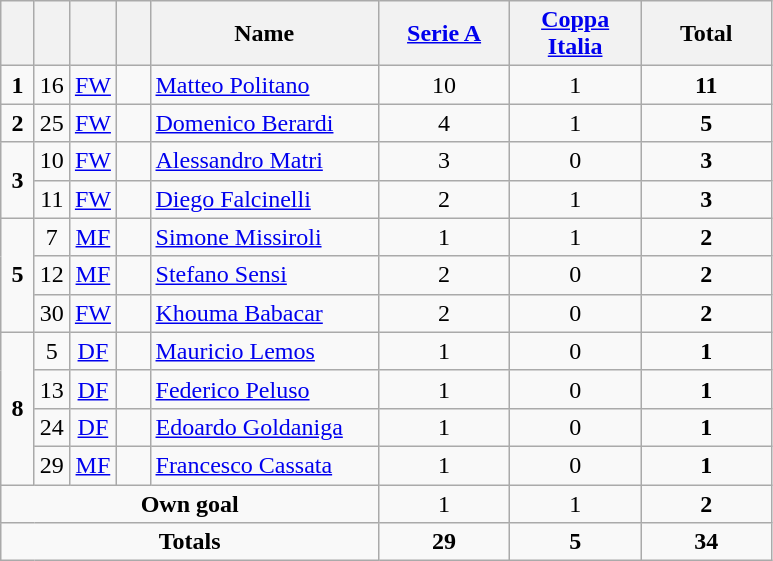<table class="wikitable" style="text-align:center">
<tr>
<th width=15></th>
<th width=15></th>
<th width=15></th>
<th width=15></th>
<th width=145>Name</th>
<th width=80><strong><a href='#'>Serie A</a></strong></th>
<th width=80><strong><a href='#'>Coppa Italia</a></strong></th>
<th width=80>Total</th>
</tr>
<tr>
<td><strong>1</strong></td>
<td>16</td>
<td><a href='#'>FW</a></td>
<td></td>
<td align=left><a href='#'>Matteo Politano</a></td>
<td>10</td>
<td>1</td>
<td><strong>11</strong></td>
</tr>
<tr>
<td><strong>2</strong></td>
<td>25</td>
<td><a href='#'>FW</a></td>
<td></td>
<td align=left><a href='#'>Domenico Berardi</a></td>
<td>4</td>
<td>1</td>
<td><strong>5</strong></td>
</tr>
<tr>
<td rowspan=2><strong>3</strong></td>
<td>10</td>
<td><a href='#'>FW</a></td>
<td></td>
<td align=left><a href='#'>Alessandro Matri</a></td>
<td>3</td>
<td>0</td>
<td><strong>3</strong></td>
</tr>
<tr>
<td>11</td>
<td><a href='#'>FW</a></td>
<td></td>
<td align=left><a href='#'>Diego Falcinelli</a></td>
<td>2</td>
<td>1</td>
<td><strong>3</strong></td>
</tr>
<tr>
<td rowspan=3><strong>5</strong></td>
<td>7</td>
<td><a href='#'>MF</a></td>
<td></td>
<td align=left><a href='#'>Simone Missiroli</a></td>
<td>1</td>
<td>1</td>
<td><strong>2</strong></td>
</tr>
<tr>
<td>12</td>
<td><a href='#'>MF</a></td>
<td></td>
<td align=left><a href='#'>Stefano Sensi</a></td>
<td>2</td>
<td>0</td>
<td><strong>2</strong></td>
</tr>
<tr>
<td>30</td>
<td><a href='#'>FW</a></td>
<td></td>
<td align=left><a href='#'>Khouma Babacar</a></td>
<td>2</td>
<td>0</td>
<td><strong>2</strong></td>
</tr>
<tr>
<td rowspan=4><strong>8</strong></td>
<td>5</td>
<td><a href='#'>DF</a></td>
<td></td>
<td align=left><a href='#'>Mauricio Lemos</a></td>
<td>1</td>
<td>0</td>
<td><strong>1</strong></td>
</tr>
<tr>
<td>13</td>
<td><a href='#'>DF</a></td>
<td></td>
<td align=left><a href='#'>Federico Peluso</a></td>
<td>1</td>
<td>0</td>
<td><strong>1</strong></td>
</tr>
<tr>
<td>24</td>
<td><a href='#'>DF</a></td>
<td></td>
<td align=left><a href='#'>Edoardo Goldaniga</a></td>
<td>1</td>
<td>0</td>
<td><strong>1</strong></td>
</tr>
<tr>
<td>29</td>
<td><a href='#'>MF</a></td>
<td></td>
<td align=left><a href='#'>Francesco Cassata</a></td>
<td>1</td>
<td>0</td>
<td><strong>1</strong></td>
</tr>
<tr>
<td colspan=5><strong>Own goal</strong></td>
<td>1</td>
<td>1</td>
<td><strong>2</strong></td>
</tr>
<tr>
<td colspan=5><strong>Totals</strong></td>
<td><strong>29</strong></td>
<td><strong>5</strong></td>
<td><strong>34</strong></td>
</tr>
</table>
